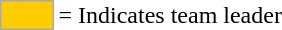<table>
<tr>
<td style="background-color:#FFCC00; border:1px solid#aaaaaa; width:2em;"></td>
<td>= Indicates team leader</td>
</tr>
</table>
